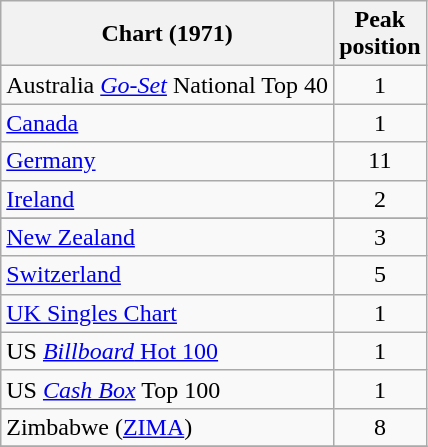<table class="wikitable sortable">
<tr>
<th align="left">Chart (1971)</th>
<th align="left">Peak<br>position</th>
</tr>
<tr>
<td align="left">Australia <em><a href='#'>Go-Set</a></em> National Top 40</td>
<td style="text-align:center;">1</td>
</tr>
<tr>
<td align="left"><a href='#'>Canada</a></td>
<td style="text-align:center;">1</td>
</tr>
<tr>
<td align="left"><a href='#'>Germany</a></td>
<td style="text-align:center;">11</td>
</tr>
<tr>
<td align="left"><a href='#'>Ireland</a></td>
<td style="text-align:center;">2</td>
</tr>
<tr>
</tr>
<tr>
</tr>
<tr>
<td align="left"><a href='#'>New Zealand</a></td>
<td style="text-align:center;">3</td>
</tr>
<tr>
<td align="left"><a href='#'>Switzerland</a></td>
<td style="text-align:center;">5</td>
</tr>
<tr>
<td align="left"><a href='#'>UK Singles Chart</a></td>
<td style="text-align:center;">1</td>
</tr>
<tr>
<td align="left">US <a href='#'><em>Billboard</em> Hot 100</a></td>
<td style="text-align:center;">1</td>
</tr>
<tr>
<td align="left">US <em><a href='#'>Cash Box</a></em> Top 100</td>
<td style="text-align:center;">1</td>
</tr>
<tr>
<td>Zimbabwe (<a href='#'>ZIMA</a>)</td>
<td align="center">8</td>
</tr>
<tr>
</tr>
</table>
